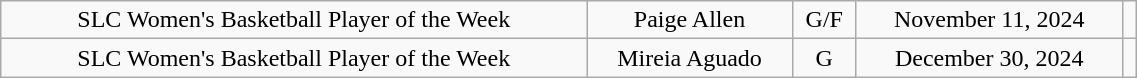<table class="wikitable" style="width: 60%;text-align: center;">
<tr align="center">
<td rowspan="1">SLC Women's Basketball Player of the Week</td>
<td>Paige Allen</td>
<td>G/F</td>
<td>November 11, 2024</td>
<td></td>
</tr>
<tr align="center">
<td rowspan="1">SLC Women's Basketball Player of the Week</td>
<td>Mireia Aguado</td>
<td>G</td>
<td>December 30, 2024</td>
<td></td>
</tr>
</table>
